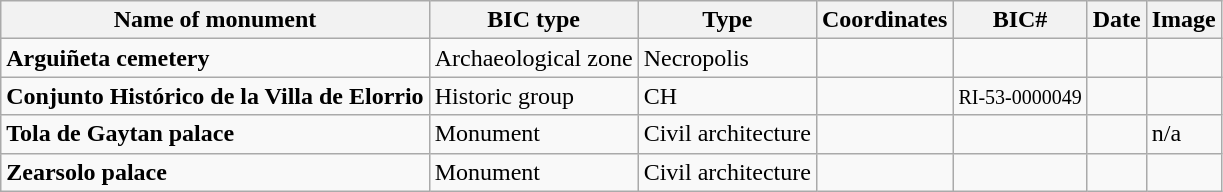<table class="wikitable">
<tr>
<th>Name of monument</th>
<th>BIC type</th>
<th>Type</th>
<th>Coordinates</th>
<th>BIC#</th>
<th>Date</th>
<th>Image</th>
</tr>
<tr>
<td><strong>Arguiñeta cemetery</strong></td>
<td>Archaeological zone</td>
<td>Necropolis</td>
<td></td>
<td></td>
<td></td>
<td></td>
</tr>
<tr>
<td><strong>Conjunto Histórico de la Villa de Elorrio</strong></td>
<td>Historic group</td>
<td>CH</td>
<td></td>
<td><small>RI-53-0000049</small></td>
<td></td>
<td></td>
</tr>
<tr>
<td><strong>Tola de Gaytan palace</strong></td>
<td>Monument</td>
<td>Civil architecture</td>
<td></td>
<td></td>
<td></td>
<td>n/a</td>
</tr>
<tr>
<td><strong>Zearsolo palace</strong></td>
<td>Monument</td>
<td>Civil architecture</td>
<td></td>
<td></td>
<td></td>
<td></td>
</tr>
</table>
